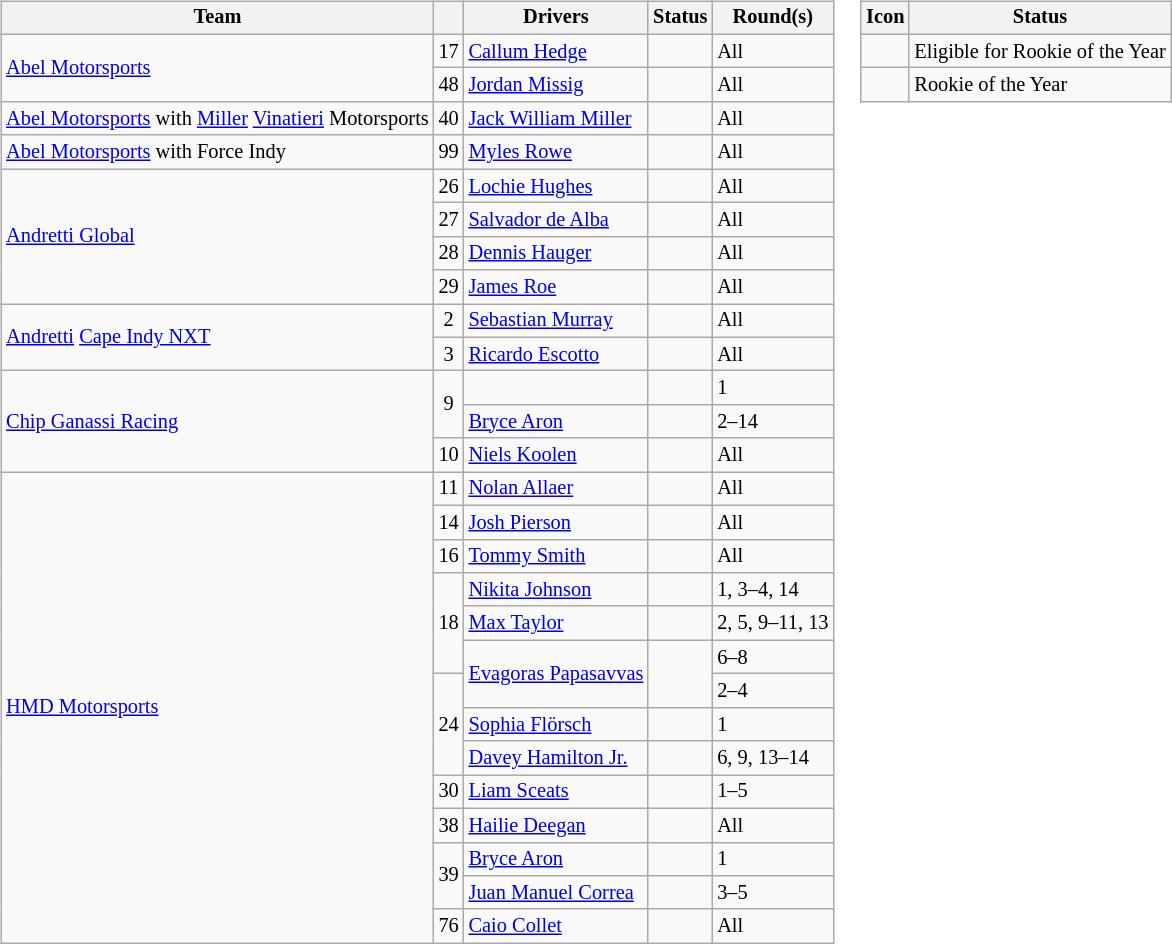<table>
<tr>
<td><br><table class="wikitable" style="font-size:85%">
<tr>
<th>Team</th>
<th></th>
<th>Drivers</th>
<th>Status</th>
<th>Round(s)</th>
</tr>
<tr>
<td rowspan="2"><a href='#'>Abel Motorsports</a></td>
<td style="text-align:center">17</td>
<td> <a href='#'>Callum Hedge</a></td>
<td></td>
<td>All</td>
</tr>
<tr>
<td style="text-align:center">48</td>
<td> <a href='#'>Jordan Missig</a></td>
<td></td>
<td>All</td>
</tr>
<tr>
<td nowrap><a href='#'>Abel Motorsports</a> with <a href='#'>Miller</a> <a href='#'>Vinatieri</a> Motorsports</td>
<td style="text-align:center">40</td>
<td> <a href='#'>Jack William Miller</a></td>
<td></td>
<td>All</td>
</tr>
<tr>
<td nowrap><a href='#'>Abel Motorsports</a> with Force Indy</td>
<td style="text-align:center">99</td>
<td> <a href='#'>Myles Rowe</a></td>
<td></td>
<td>All</td>
</tr>
<tr>
<td rowspan="4"><a href='#'>Andretti Global</a></td>
<td style="text-align:center">26</td>
<td> <a href='#'>Lochie Hughes</a></td>
<td align=center></td>
<td>All</td>
</tr>
<tr>
<td style="text-align:center">27</td>
<td> <a href='#'>Salvador de Alba</a></td>
<td></td>
<td>All</td>
</tr>
<tr>
<td style="text-align:center">28</td>
<td> <a href='#'>Dennis Hauger</a></td>
<td align=center></td>
<td>All</td>
</tr>
<tr>
<td style="text-align:center">29</td>
<td> <a href='#'>James Roe</a></td>
<td></td>
<td>All</td>
</tr>
<tr>
<td rowspan="2"><a href='#'>Andretti</a> <a href='#'>Cape Indy NXT</a></td>
<td style="text-align:center">2</td>
<td> <a href='#'>Sebastian Murray</a></td>
<td style="text-align:center"></td>
<td>All</td>
</tr>
<tr>
<td style="text-align:center">3</td>
<td> <a href='#'>Ricardo Escotto</a></td>
<td></td>
<td>All</td>
</tr>
<tr>
<td rowspan="3"><a href='#'>Chip Ganassi Racing</a></td>
<td rowspan="2" style="text-align:center">9</td>
<td></td>
<td></td>
<td>1</td>
</tr>
<tr>
<td> <a href='#'>Bryce Aron</a></td>
<td></td>
<td>2–14</td>
</tr>
<tr>
<td style="text-align:center">10</td>
<td> <a href='#'>Niels Koolen</a></td>
<td></td>
<td>All</td>
</tr>
<tr>
<td rowspan="14"><a href='#'>HMD Motorsports</a></td>
<td style="text-align:center">11</td>
<td> <a href='#'>Nolan Allaer</a></td>
<td></td>
<td>All</td>
</tr>
<tr>
<td style="text-align:center">14</td>
<td> <a href='#'>Josh Pierson</a></td>
<td></td>
<td>All</td>
</tr>
<tr>
<td style="text-align:center">16</td>
<td> <a href='#'>Tommy Smith</a></td>
<td align=center></td>
<td>All</td>
</tr>
<tr>
<td rowspan="3" style="text-align:center">18</td>
<td> <a href='#'>Nikita Johnson</a></td>
<td style="text-align:center"></td>
<td>1, 3–4, 14</td>
</tr>
<tr>
<td> <a href='#'>Max Taylor</a></td>
<td style="text-align:center"></td>
<td nowrap>2, 5, 9–11, 13</td>
</tr>
<tr>
<td rowspan="2" nowrap> <a href='#'>Evagoras Papasavvas</a></td>
<td rowspan="2" style="text-align:center"></td>
<td>6–8</td>
</tr>
<tr>
<td rowspan="3" style="text-align:center">24</td>
<td>2–4</td>
</tr>
<tr>
<td> <a href='#'>Sophia Flörsch</a></td>
<td align="center"></td>
<td>1</td>
</tr>
<tr>
<td> <a href='#'>Davey Hamilton Jr.</a></td>
<td></td>
<td>6, 9, 13–14</td>
</tr>
<tr>
<td style="text-align:center">30</td>
<td> <a href='#'>Liam Sceats</a></td>
<td style="text-align:center"></td>
<td>1–5</td>
</tr>
<tr>
<td style="text-align:center">38</td>
<td> <a href='#'>Hailie Deegan</a></td>
<td align=center></td>
<td>All</td>
</tr>
<tr>
<td rowspan="2" style="text-align:center">39</td>
<td> <a href='#'>Bryce Aron</a></td>
<td></td>
<td>1</td>
</tr>
<tr>
<td> <a href='#'>Juan Manuel Correa</a></td>
<td align=center></td>
<td>3–5</td>
</tr>
<tr>
<td style="text-align:center">76</td>
<td> <a href='#'>Caio Collet</a></td>
<td></td>
<td>All</td>
</tr>
</table>
</td>
<td valign="top"><br><table class="wikitable" style="font-size: 85%;">
<tr>
<th>Icon</th>
<th>Status</th>
</tr>
<tr>
<td align=center></td>
<td>Eligible for Rookie of the Year</td>
</tr>
<tr>
<td align=center></td>
<td>Rookie of the Year</td>
</tr>
</table>
</td>
</tr>
</table>
